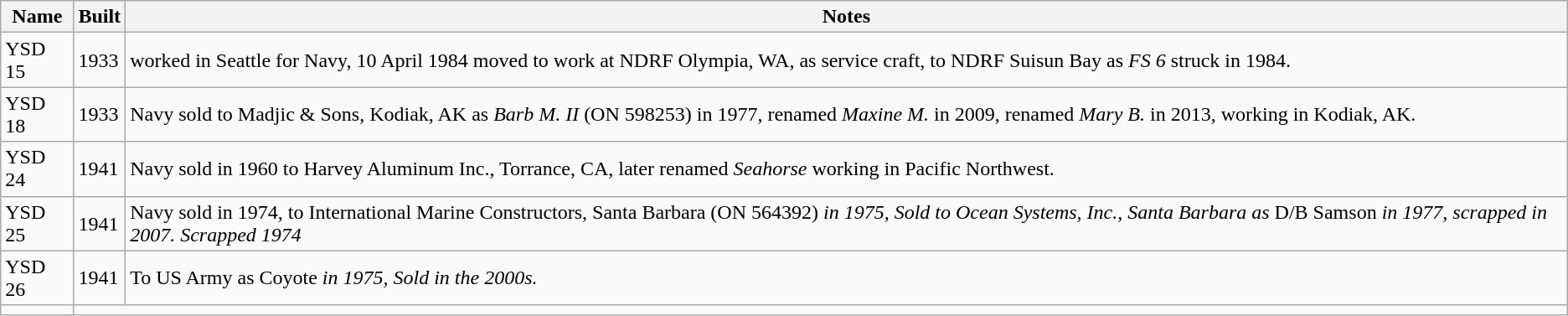<table class="wikitable collapsible">
<tr>
<th>Name</th>
<th>Built</th>
<th>Notes</th>
</tr>
<tr>
<td>YSD 15</td>
<td>1933</td>
<td>worked in Seattle for Navy, 10 April 1984 moved to work at NDRF Olympia, WA, as service craft, to NDRF Suisun Bay as <em>FS 6</em> struck in 1984.</td>
</tr>
<tr>
<td>YSD 18</td>
<td>1933</td>
<td>Navy sold to Madjic & Sons, Kodiak, AK as <em>Barb M. II</em> (ON 598253) in 1977, renamed <em>Maxine M.</em> in 2009, renamed <em>Mary B.</em> in 2013, working in Kodiak, AK.</td>
</tr>
<tr>
<td>YSD 24</td>
<td>1941</td>
<td>Navy sold in 1960 to Harvey Aluminum Inc., Torrance, CA, later renamed <em>Seahorse</em> working in Pacific Northwest.</td>
</tr>
<tr>
<td>YSD 25</td>
<td>1941</td>
<td>Navy sold in 1974, to International Marine Constructors, Santa Barbara (ON 564392)<em> in 1975, Sold to Ocean Systems, Inc., Santa Barbara as </em>D/B Samson<em> in 1977, scrapped in 2007. Scrapped 1974</td>
</tr>
<tr>
<td>YSD 26</td>
<td>1941</td>
<td>To US Army as </em>Coyote<em> in 1975, Sold in the 2000s.</td>
</tr>
<tr>
<td></td>
</tr>
</table>
